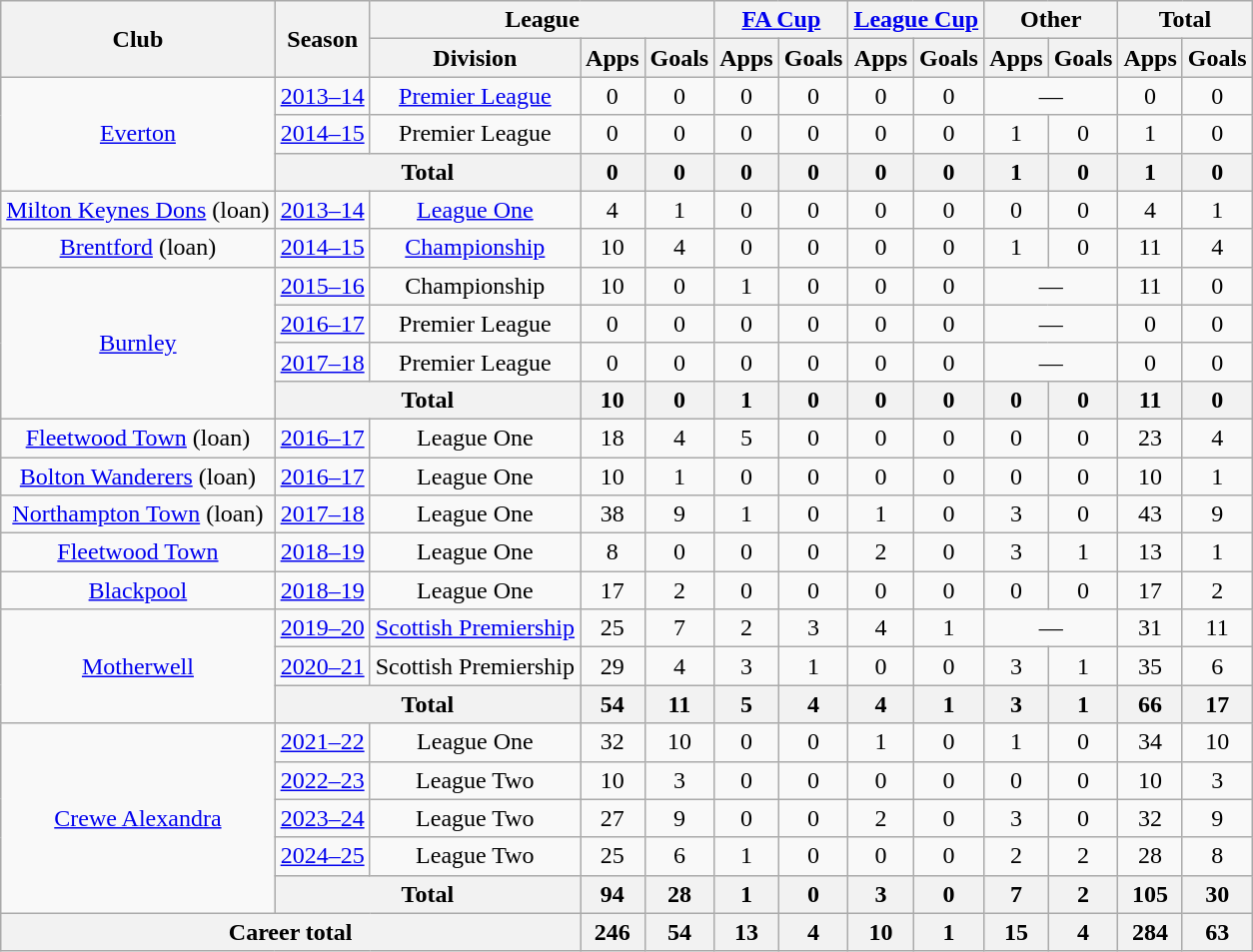<table class="wikitable" style="text-align: center">
<tr>
<th rowspan="2">Club</th>
<th rowspan="2">Season</th>
<th colspan="3">League</th>
<th colspan="2"><a href='#'>FA Cup</a></th>
<th colspan="2"><a href='#'>League Cup</a></th>
<th colspan="2">Other</th>
<th colspan="2">Total</th>
</tr>
<tr>
<th>Division</th>
<th>Apps</th>
<th>Goals</th>
<th>Apps</th>
<th>Goals</th>
<th>Apps</th>
<th>Goals</th>
<th>Apps</th>
<th>Goals</th>
<th>Apps</th>
<th>Goals</th>
</tr>
<tr>
<td rowspan="3"><a href='#'>Everton</a></td>
<td><a href='#'>2013–14</a></td>
<td><a href='#'>Premier League</a></td>
<td>0</td>
<td>0</td>
<td>0</td>
<td>0</td>
<td>0</td>
<td>0</td>
<td colspan="2">—</td>
<td>0</td>
<td>0</td>
</tr>
<tr>
<td><a href='#'>2014–15</a></td>
<td>Premier League</td>
<td>0</td>
<td>0</td>
<td>0</td>
<td>0</td>
<td>0</td>
<td>0</td>
<td>1</td>
<td>0</td>
<td>1</td>
<td>0</td>
</tr>
<tr>
<th colspan="2">Total</th>
<th>0</th>
<th>0</th>
<th>0</th>
<th>0</th>
<th>0</th>
<th>0</th>
<th>1</th>
<th>0</th>
<th>1</th>
<th>0</th>
</tr>
<tr>
<td><a href='#'>Milton Keynes Dons</a> (loan)</td>
<td><a href='#'>2013–14</a></td>
<td><a href='#'>League One</a></td>
<td>4</td>
<td>1</td>
<td>0</td>
<td>0</td>
<td>0</td>
<td>0</td>
<td>0</td>
<td>0</td>
<td>4</td>
<td>1</td>
</tr>
<tr>
<td><a href='#'>Brentford</a> (loan)</td>
<td><a href='#'>2014–15</a></td>
<td><a href='#'>Championship</a></td>
<td>10</td>
<td>4</td>
<td>0</td>
<td>0</td>
<td>0</td>
<td>0</td>
<td>1</td>
<td>0</td>
<td>11</td>
<td>4</td>
</tr>
<tr>
<td rowspan="4"><a href='#'>Burnley</a></td>
<td><a href='#'>2015–16</a></td>
<td>Championship</td>
<td>10</td>
<td>0</td>
<td>1</td>
<td>0</td>
<td>0</td>
<td>0</td>
<td colspan="2">—</td>
<td>11</td>
<td>0</td>
</tr>
<tr>
<td><a href='#'>2016–17</a></td>
<td>Premier League</td>
<td>0</td>
<td>0</td>
<td>0</td>
<td>0</td>
<td>0</td>
<td>0</td>
<td colspan="2">—</td>
<td>0</td>
<td>0</td>
</tr>
<tr>
<td><a href='#'>2017–18</a></td>
<td>Premier League</td>
<td>0</td>
<td>0</td>
<td>0</td>
<td>0</td>
<td>0</td>
<td>0</td>
<td colspan="2">—</td>
<td>0</td>
<td>0</td>
</tr>
<tr>
<th colspan="2">Total</th>
<th>10</th>
<th>0</th>
<th>1</th>
<th>0</th>
<th>0</th>
<th>0</th>
<th>0</th>
<th>0</th>
<th>11</th>
<th>0</th>
</tr>
<tr>
<td><a href='#'>Fleetwood Town</a> (loan)</td>
<td><a href='#'>2016–17</a></td>
<td>League One</td>
<td>18</td>
<td>4</td>
<td>5</td>
<td>0</td>
<td>0</td>
<td>0</td>
<td>0</td>
<td>0</td>
<td>23</td>
<td>4</td>
</tr>
<tr>
<td><a href='#'>Bolton Wanderers</a> (loan)</td>
<td><a href='#'>2016–17</a></td>
<td>League One</td>
<td>10</td>
<td>1</td>
<td>0</td>
<td>0</td>
<td>0</td>
<td>0</td>
<td>0</td>
<td>0</td>
<td>10</td>
<td>1</td>
</tr>
<tr>
<td><a href='#'>Northampton Town</a> (loan)</td>
<td><a href='#'>2017–18</a></td>
<td>League One</td>
<td>38</td>
<td>9</td>
<td>1</td>
<td>0</td>
<td>1</td>
<td>0</td>
<td>3</td>
<td>0</td>
<td>43</td>
<td>9</td>
</tr>
<tr>
<td><a href='#'>Fleetwood Town</a></td>
<td><a href='#'>2018–19</a></td>
<td>League One</td>
<td>8</td>
<td>0</td>
<td>0</td>
<td>0</td>
<td>2</td>
<td>0</td>
<td>3</td>
<td>1</td>
<td>13</td>
<td>1</td>
</tr>
<tr>
<td><a href='#'>Blackpool</a></td>
<td><a href='#'>2018–19</a></td>
<td>League One</td>
<td>17</td>
<td>2</td>
<td>0</td>
<td>0</td>
<td>0</td>
<td>0</td>
<td>0</td>
<td>0</td>
<td>17</td>
<td>2</td>
</tr>
<tr>
<td rowspan=3><a href='#'>Motherwell</a></td>
<td><a href='#'>2019–20</a></td>
<td><a href='#'>Scottish Premiership</a></td>
<td>25</td>
<td>7</td>
<td>2</td>
<td>3</td>
<td>4</td>
<td>1</td>
<td colspan=2>—</td>
<td>31</td>
<td>11</td>
</tr>
<tr>
<td><a href='#'>2020–21</a></td>
<td>Scottish Premiership</td>
<td>29</td>
<td>4</td>
<td>3</td>
<td>1</td>
<td>0</td>
<td>0</td>
<td>3</td>
<td>1</td>
<td>35</td>
<td>6</td>
</tr>
<tr>
<th colspan=2>Total</th>
<th>54</th>
<th>11</th>
<th>5</th>
<th>4</th>
<th>4</th>
<th>1</th>
<th>3</th>
<th>1</th>
<th>66</th>
<th>17</th>
</tr>
<tr>
<td rowspan=5><a href='#'>Crewe Alexandra</a></td>
<td><a href='#'>2021–22</a></td>
<td>League One</td>
<td>32</td>
<td>10</td>
<td>0</td>
<td>0</td>
<td>1</td>
<td>0</td>
<td>1</td>
<td>0</td>
<td>34</td>
<td>10</td>
</tr>
<tr>
<td><a href='#'>2022–23</a></td>
<td>League Two</td>
<td>10</td>
<td>3</td>
<td>0</td>
<td>0</td>
<td>0</td>
<td>0</td>
<td>0</td>
<td>0</td>
<td>10</td>
<td>3</td>
</tr>
<tr>
<td><a href='#'>2023–24</a></td>
<td>League Two</td>
<td>27</td>
<td>9</td>
<td>0</td>
<td>0</td>
<td>2</td>
<td>0</td>
<td>3</td>
<td>0</td>
<td>32</td>
<td>9</td>
</tr>
<tr>
<td><a href='#'>2024–25</a></td>
<td>League Two</td>
<td>25</td>
<td>6</td>
<td>1</td>
<td>0</td>
<td>0</td>
<td>0</td>
<td>2</td>
<td>2</td>
<td>28</td>
<td>8</td>
</tr>
<tr>
<th colspan=2>Total</th>
<th>94</th>
<th>28</th>
<th>1</th>
<th>0</th>
<th>3</th>
<th>0</th>
<th>7</th>
<th>2</th>
<th>105</th>
<th>30</th>
</tr>
<tr>
<th colspan="3">Career total</th>
<th>246</th>
<th>54</th>
<th>13</th>
<th>4</th>
<th>10</th>
<th>1</th>
<th>15</th>
<th>4</th>
<th>284</th>
<th>63</th>
</tr>
</table>
